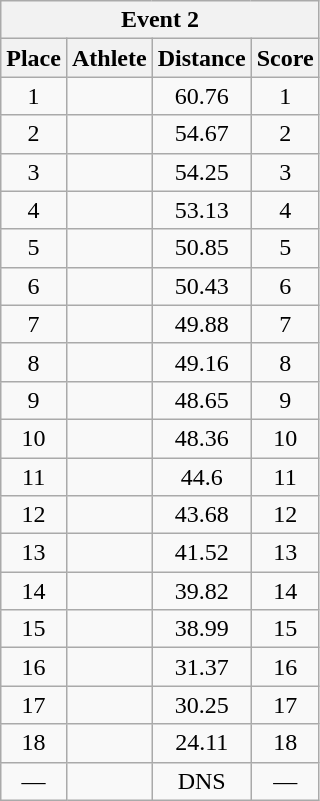<table class=wikitable style="text-align:center">
<tr>
<th colspan=4><strong>Event 2</strong></th>
</tr>
<tr>
<th>Place</th>
<th>Athlete</th>
<th>Distance</th>
<th>Score</th>
</tr>
<tr>
<td>1</td>
<td align=left></td>
<td>60.76</td>
<td>1</td>
</tr>
<tr>
<td>2</td>
<td align=left></td>
<td>54.67</td>
<td>2</td>
</tr>
<tr>
<td>3</td>
<td align=left></td>
<td>54.25</td>
<td>3</td>
</tr>
<tr>
<td>4</td>
<td align=left></td>
<td>53.13</td>
<td>4</td>
</tr>
<tr>
<td>5</td>
<td align=left></td>
<td>50.85</td>
<td>5</td>
</tr>
<tr>
<td>6</td>
<td align=left></td>
<td>50.43</td>
<td>6</td>
</tr>
<tr>
<td>7</td>
<td align=left></td>
<td>49.88</td>
<td>7</td>
</tr>
<tr>
<td>8</td>
<td align=left></td>
<td>49.16</td>
<td>8</td>
</tr>
<tr>
<td>9</td>
<td align=left></td>
<td>48.65</td>
<td>9</td>
</tr>
<tr>
<td>10</td>
<td align=left></td>
<td>48.36</td>
<td>10</td>
</tr>
<tr>
<td>11</td>
<td align=left></td>
<td>44.6</td>
<td>11</td>
</tr>
<tr>
<td>12</td>
<td align=left></td>
<td>43.68</td>
<td>12</td>
</tr>
<tr>
<td>13</td>
<td align=left></td>
<td>41.52</td>
<td>13</td>
</tr>
<tr>
<td>14</td>
<td align=left></td>
<td>39.82</td>
<td>14</td>
</tr>
<tr>
<td>15</td>
<td align=left></td>
<td>38.99</td>
<td>15</td>
</tr>
<tr>
<td>16</td>
<td align=left></td>
<td>31.37</td>
<td>16</td>
</tr>
<tr>
<td>17</td>
<td align=left></td>
<td>30.25</td>
<td>17</td>
</tr>
<tr>
<td>18</td>
<td align=left></td>
<td>24.11</td>
<td>18</td>
</tr>
<tr>
<td>—</td>
<td align=left></td>
<td>DNS</td>
<td>—</td>
</tr>
</table>
